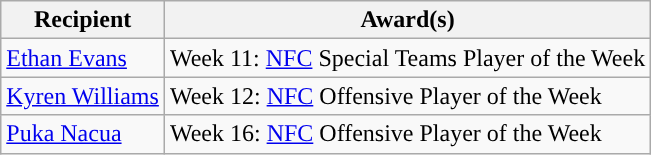<table class="wikitable">
<tr>
<th>Recipient</th>
<th>Award(s)</th>
</tr>
<tr>
<td><a href='#'>Ethan Evans</a></td>
<td>Week 11: <a href='#'>NFC</a> Special Teams Player of the Week</td>
</tr>
<tr>
<td><a href='#'>Kyren Williams</a></td>
<td>Week 12: <a href='#'>NFC</a> Offensive Player of the Week</td>
</tr>
<tr>
<td><a href='#'>Puka Nacua</a></td>
<td>Week 16: <a href='#'>NFC</a> Offensive Player of the Week</td>
</tr>
</table>
